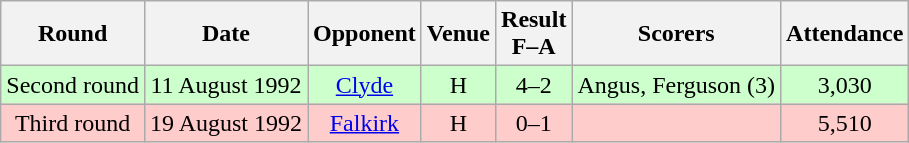<table class="wikitable sortable" style="text-align:center;">
<tr>
<th>Round</th>
<th>Date</th>
<th>Opponent</th>
<th>Venue</th>
<th>Result<br>F–A</th>
<th class=unsortable>Scorers</th>
<th>Attendance</th>
</tr>
<tr bgcolor="#CCFFCC">
<td>Second round</td>
<td>11 August 1992</td>
<td><a href='#'>Clyde</a></td>
<td>H</td>
<td>4–2</td>
<td>Angus, Ferguson (3)</td>
<td>3,030</td>
</tr>
<tr bgcolor="#FFCCCC">
<td>Third round</td>
<td>19 August 1992</td>
<td><a href='#'>Falkirk</a></td>
<td>H</td>
<td>0–1</td>
<td></td>
<td>5,510</td>
</tr>
</table>
